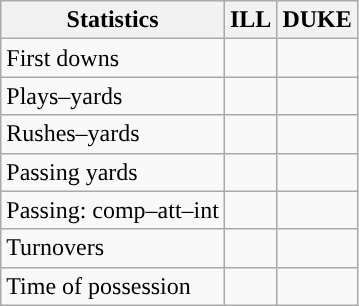<table class="wikitable" style="float:left">
<tr>
<th>Statistics</th>
<th>ILL</th>
<th>DUKE</th>
</tr>
<tr>
<td>First downs</td>
<td></td>
<td></td>
</tr>
<tr>
<td>Plays–yards</td>
<td></td>
<td></td>
</tr>
<tr>
<td>Rushes–yards</td>
<td></td>
<td></td>
</tr>
<tr>
<td>Passing yards</td>
<td></td>
<td></td>
</tr>
<tr>
<td>Passing: comp–att–int</td>
<td></td>
<td></td>
</tr>
<tr>
<td>Turnovers</td>
<td></td>
<td></td>
</tr>
<tr>
<td>Time of possession</td>
<td></td>
<td></td>
</tr>
</table>
